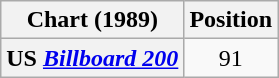<table class="wikitable plainrowheaders" style="text-align:center">
<tr>
<th scope="col">Chart (1989)</th>
<th scope="col">Position</th>
</tr>
<tr>
<th scope="row">US <em><a href='#'>Billboard 200</a></em></th>
<td>91</td>
</tr>
</table>
